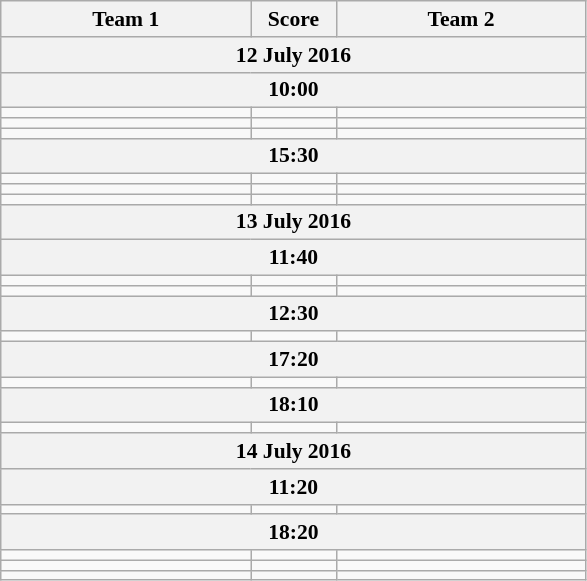<table class="wikitable" style="text-align: center; font-size:90% ">
<tr>
<th align="right" width="160">Team 1</th>
<th width="50">Score</th>
<th align="left" width="160">Team 2</th>
</tr>
<tr>
<th colspan=3>12 July 2016</th>
</tr>
<tr>
<th colspan=3>10:00</th>
</tr>
<tr>
<td align=right><strong></strong></td>
<td align=center></td>
<td align=left></td>
</tr>
<tr>
<td align=right><strong></strong></td>
<td align=center></td>
<td align=left></td>
</tr>
<tr>
<td align=right></td>
<td align=center></td>
<td align=left><strong></strong></td>
</tr>
<tr>
<th colspan=3>15:30</th>
</tr>
<tr>
<td align=right></td>
<td align=center></td>
<td align=left><strong></strong></td>
</tr>
<tr>
<td align=right></td>
<td align=center></td>
<td align=left><strong></strong></td>
</tr>
<tr>
<td align=right></td>
<td align=center></td>
<td align=left><strong></strong></td>
</tr>
<tr>
<th colspan=3>13 July 2016</th>
</tr>
<tr>
<th colspan=3>11:40</th>
</tr>
<tr>
<td align=right><strong></strong></td>
<td align=center></td>
<td align=left></td>
</tr>
<tr>
<td align=right><strong></strong></td>
<td align=center></td>
<td align=left></td>
</tr>
<tr>
<th colspan=3>12:30</th>
</tr>
<tr>
<td align=right><strong></strong></td>
<td align=center></td>
<td align=left></td>
</tr>
<tr>
<th colspan=3>17:20</th>
</tr>
<tr>
<td align=right><strong></strong></td>
<td align=center></td>
<td align=left></td>
</tr>
<tr>
<th colspan=3>18:10</th>
</tr>
<tr>
<td align=right></td>
<td align=center></td>
<td align=left><strong></strong></td>
</tr>
<tr>
<th colspan=3>14 July 2016</th>
</tr>
<tr>
<th colspan=3>11:20</th>
</tr>
<tr>
<td align=right></td>
<td align=center></td>
<td align=left><strong></strong></td>
</tr>
<tr>
<th colspan=3>18:20</th>
</tr>
<tr>
<td align=right><strong></strong></td>
<td align=center></td>
<td align=left></td>
</tr>
<tr>
<td align=right><strong></strong></td>
<td align=center></td>
<td align=left></td>
</tr>
<tr>
<td align=right></td>
<td align=center></td>
<td align=left><strong></strong></td>
</tr>
</table>
